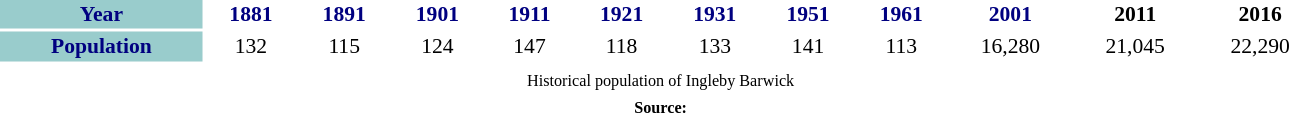<table style="font-size:90%;width:70%;border:0px;text-align:center;line-height:120%;">
<tr>
<th style="background: #99CCCC; color: #000080" height="17">Year</th>
<th style="background: #FFFFFF; color:#000080;">1881</th>
<th style="background: #FFFFFF; color:#000080;">1891</th>
<th style="background: #FFFFFF; color:#000080;">1901</th>
<th style="background: #FFFFFF; color:#000080;">1911</th>
<th style="background: #FFFFFF; color:#000080;">1921</th>
<th style="background: #FFFFFF; color:#000080;">1931</th>
<th style="background: #FFFFFF; color:#000080;">1951</th>
<th style="background: #FFFFFF; color:#000080;">1961</th>
<th style="background: #FFFFFF; color:#000080;">2001</th>
<th>2011</th>
<td><strong>2016</strong></td>
</tr>
<tr Align="center">
<th style="background: #99CCCC; color: #000080" height="17">Population</th>
<td style="background: #FFFFFF; color: black;">132</td>
<td style="background: #FFFFFF; color: black;">115</td>
<td style="background: #FFFFFF; color: black;">124</td>
<td style="background: #FFFFFF; color: black;">147</td>
<td style="background: #FFFFFF; color: black;">118</td>
<td style="background: #FFFFFF; color: black;">133</td>
<td style="background: #FFFFFF; color: black;">141</td>
<td style="background: #FFFFFF; color: black;">113</td>
<td style="background: #FFFFFF; color: black;">16,280</td>
<td>21,045</td>
<td>22,290</td>
</tr>
<tr>
<td colspan="14" style="text-align:center;font-size:90%;"><small>Historical population of Ingleby Barwick<br><strong>Source:</strong></small></td>
</tr>
</table>
